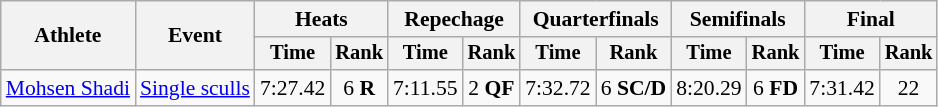<table class="wikitable" style="font-size:90%">
<tr>
<th rowspan=2>Athlete</th>
<th rowspan=2>Event</th>
<th colspan="2">Heats</th>
<th colspan="2">Repechage</th>
<th colspan=2>Quarterfinals</th>
<th colspan="2">Semifinals</th>
<th colspan="2">Final</th>
</tr>
<tr style="font-size:95%">
<th>Time</th>
<th>Rank</th>
<th>Time</th>
<th>Rank</th>
<th>Time</th>
<th>Rank</th>
<th>Time</th>
<th>Rank</th>
<th>Time</th>
<th>Rank</th>
</tr>
<tr align=center>
<td align="left"><a href='#'>Mohsen Shadi</a></td>
<td align="left"><a href='#'>Single sculls</a></td>
<td>7:27.42</td>
<td>6 <strong>R</strong></td>
<td>7:11.55</td>
<td>2 <strong>QF</strong></td>
<td>7:32.72</td>
<td>6 <strong>SC/D</strong></td>
<td>8:20.29</td>
<td>6 <strong>FD</strong></td>
<td>7:31.42</td>
<td>22</td>
</tr>
</table>
